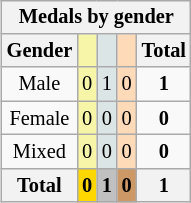<table class=wikitable style=font-size:85%;float:right;text-align:center>
<tr>
<th colspan=5>Medals by gender</th>
</tr>
<tr>
<th>Gender</th>
<td bgcolor=F7F6A8></td>
<td bgcolor=DCE5E5></td>
<td bgcolor=FFDAB9></td>
<th>Total</th>
</tr>
<tr>
<td>Male</td>
<td bgcolor=F7F6A8>0</td>
<td bgcolor=DCE5E5>1</td>
<td bgcolor=FFDAB9>0</td>
<td><strong>1</strong></td>
</tr>
<tr>
<td>Female</td>
<td bgcolor=F7F6A8>0</td>
<td bgcolor=DCE5E5>0</td>
<td bgcolor=FFDAB9>0</td>
<td><strong>0</strong></td>
</tr>
<tr>
<td>Mixed</td>
<td bgcolor=F7F6A8>0</td>
<td bgcolor=DCE5E5>0</td>
<td bgcolor=FFDAB9>0</td>
<td><strong>0</strong></td>
</tr>
<tr>
<th>Total</th>
<th style=background:gold>0</th>
<th style=background:silver>1</th>
<th style=background:#c96>0</th>
<th>1</th>
</tr>
</table>
